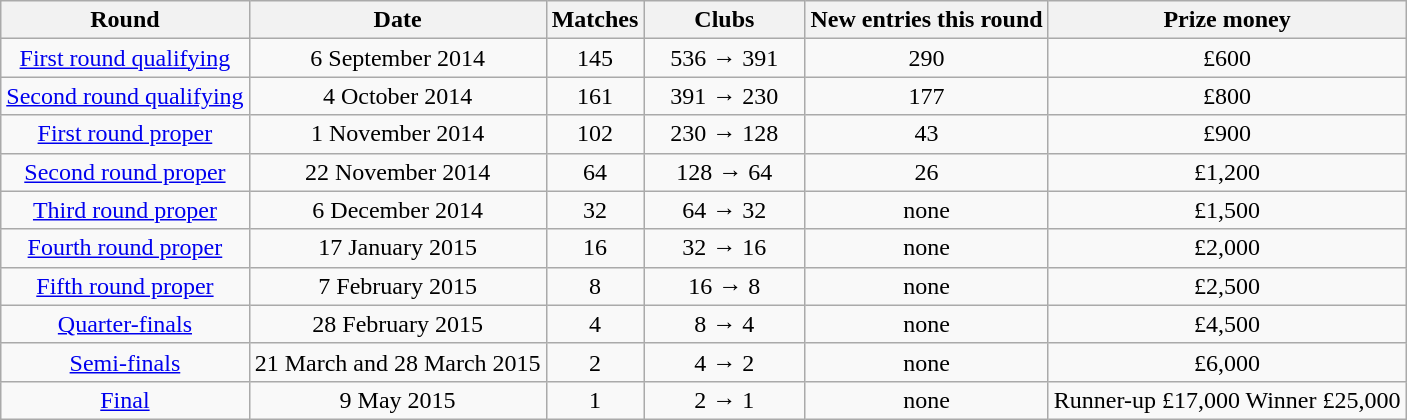<table class="wikitable">
<tr>
<th>Round</th>
<th>Date</th>
<th>Matches</th>
<th width=100>Clubs</th>
<th>New entries this round</th>
<th>Prize money</th>
</tr>
<tr align=center>
<td><a href='#'>First round qualifying</a></td>
<td>6 September 2014</td>
<td>145</td>
<td>536 → 391</td>
<td>290</td>
<td>£600</td>
</tr>
<tr align=center>
<td><a href='#'>Second round qualifying</a></td>
<td>4 October 2014</td>
<td>161</td>
<td>391 → 230</td>
<td>177</td>
<td>£800</td>
</tr>
<tr align=center>
<td><a href='#'>First round proper</a></td>
<td>1 November 2014</td>
<td>102</td>
<td>230 → 128</td>
<td>43</td>
<td>£900</td>
</tr>
<tr align=center>
<td><a href='#'>Second round proper</a></td>
<td>22 November 2014</td>
<td>64</td>
<td>128 → 64</td>
<td>26</td>
<td>£1,200</td>
</tr>
<tr align=center>
<td><a href='#'>Third round proper</a></td>
<td>6 December 2014</td>
<td>32</td>
<td>64 → 32</td>
<td>none</td>
<td>£1,500</td>
</tr>
<tr align=center>
<td><a href='#'>Fourth round proper</a></td>
<td>17 January 2015</td>
<td>16</td>
<td>32 → 16</td>
<td>none</td>
<td>£2,000</td>
</tr>
<tr align=center>
<td><a href='#'>Fifth round proper</a></td>
<td>7 February 2015</td>
<td>8</td>
<td>16 → 8</td>
<td>none</td>
<td>£2,500</td>
</tr>
<tr align=center>
<td><a href='#'>Quarter-finals</a></td>
<td>28 February 2015</td>
<td>4</td>
<td>8 → 4</td>
<td>none</td>
<td>£4,500</td>
</tr>
<tr align=center>
<td><a href='#'>Semi-finals</a></td>
<td>21 March and 28 March 2015</td>
<td>2</td>
<td>4 → 2</td>
<td>none</td>
<td>£6,000</td>
</tr>
<tr align=center>
<td><a href='#'>Final</a></td>
<td>9 May 2015</td>
<td>1</td>
<td>2 → 1</td>
<td>none</td>
<td>Runner-up £17,000 Winner £25,000</td>
</tr>
</table>
